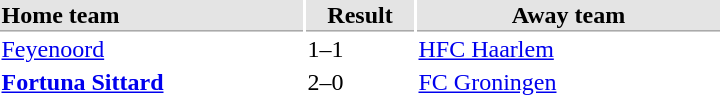<table>
<tr bgcolor="#E4E4E4">
<th style="border-bottom:1px solid #AAAAAA" width="200" align="left">Home team</th>
<th style="border-bottom:1px solid #AAAAAA" width="70" align="center">Result</th>
<th style="border-bottom:1px solid #AAAAAA" width="200">Away team</th>
</tr>
<tr>
<td><a href='#'>Feyenoord</a></td>
<td>1–1</td>
<td><a href='#'>HFC Haarlem</a></td>
</tr>
<tr>
<td><strong><a href='#'>Fortuna Sittard</a></strong></td>
<td>2–0</td>
<td><a href='#'>FC Groningen</a></td>
</tr>
</table>
